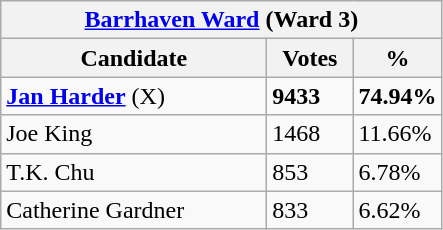<table class="wikitable">
<tr>
<th colspan="3"><a href='#'>Barrhaven Ward</a> (Ward 3)</th>
</tr>
<tr>
<th style="width: 170px">Candidate</th>
<th style="width: 50px">Votes</th>
<th style="width: 40px">%</th>
</tr>
<tr>
<td><strong><a href='#'>Jan Harder</a></strong> (X)</td>
<td><strong>9433</strong></td>
<td><strong>74.94%</strong></td>
</tr>
<tr>
<td>Joe King</td>
<td>1468</td>
<td>11.66%</td>
</tr>
<tr>
<td>T.K. Chu</td>
<td>853</td>
<td>6.78%</td>
</tr>
<tr>
<td>Catherine Gardner</td>
<td>833</td>
<td>6.62%</td>
</tr>
</table>
